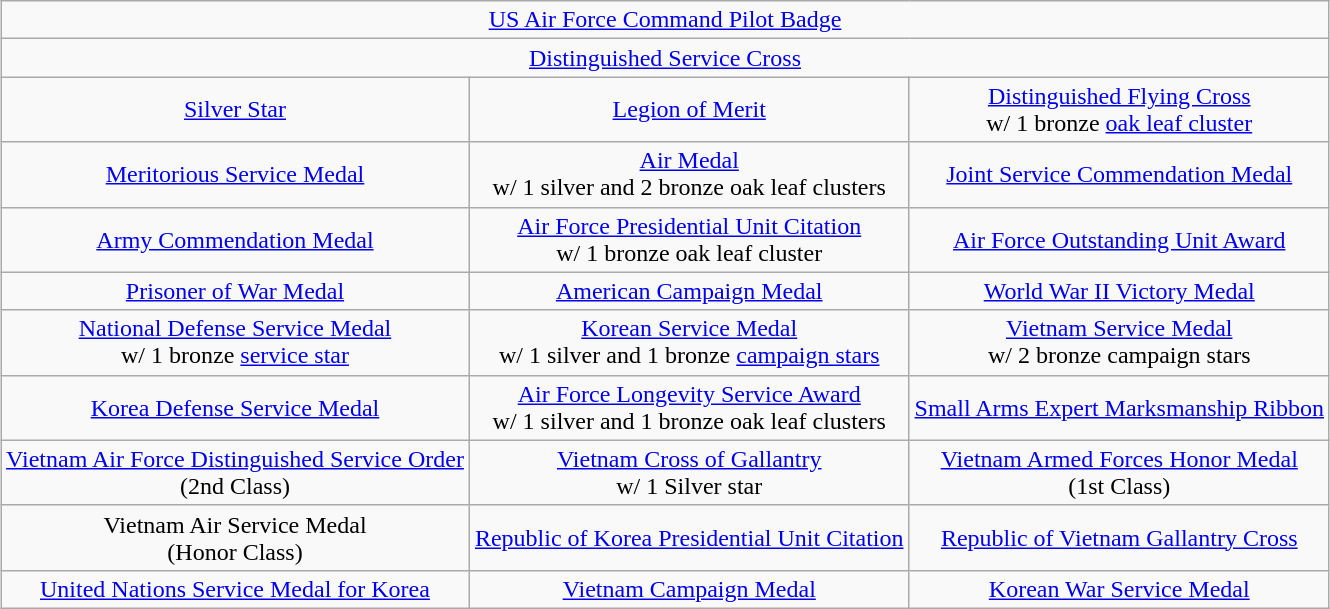<table class="wikitable" style="margin:1em auto; text-align:center;">
<tr>
<td colspan="3"><a href='#'>US Air Force Command Pilot Badge</a></td>
</tr>
<tr>
<td colspan="3"><a href='#'>Distinguished Service Cross</a></td>
</tr>
<tr>
<td><a href='#'>Silver Star</a></td>
<td><a href='#'>Legion of Merit</a></td>
<td><a href='#'>Distinguished Flying Cross</a><br>w/ 1 bronze <a href='#'>oak leaf cluster</a></td>
</tr>
<tr>
<td><a href='#'>Meritorious Service Medal</a></td>
<td><a href='#'>Air Medal</a><br>w/ 1 silver and 2 bronze oak leaf clusters</td>
<td><a href='#'>Joint Service Commendation Medal</a></td>
</tr>
<tr>
<td><a href='#'>Army Commendation Medal</a></td>
<td><a href='#'>Air Force Presidential Unit Citation</a><br>w/ 1 bronze oak leaf cluster</td>
<td><a href='#'>Air Force Outstanding Unit Award</a></td>
</tr>
<tr>
<td><a href='#'>Prisoner of War Medal</a></td>
<td><a href='#'>American Campaign Medal</a></td>
<td><a href='#'>World War II Victory Medal</a></td>
</tr>
<tr>
<td><a href='#'>National Defense Service Medal</a><br>w/ 1 bronze <a href='#'>service star</a></td>
<td><a href='#'>Korean Service Medal</a><br>w/ 1 silver and 1 bronze <a href='#'>campaign stars</a></td>
<td><a href='#'>Vietnam Service Medal</a><br>w/ 2 bronze campaign stars</td>
</tr>
<tr>
<td><a href='#'>Korea Defense Service Medal</a></td>
<td><a href='#'>Air Force Longevity Service Award</a><br>w/ 1 silver and 1 bronze oak leaf clusters</td>
<td><a href='#'>Small Arms Expert Marksmanship Ribbon</a></td>
</tr>
<tr>
<td><a href='#'>Vietnam Air Force Distinguished Service Order</a><br>(2nd Class)</td>
<td><a href='#'>Vietnam Cross of Gallantry</a><br>w/ 1 Silver star</td>
<td><a href='#'>Vietnam Armed Forces Honor Medal</a><br>(1st Class)</td>
</tr>
<tr>
<td>Vietnam Air Service Medal<br>(Honor Class)</td>
<td><a href='#'>Republic of Korea Presidential Unit Citation</a></td>
<td><a href='#'>Republic of Vietnam Gallantry Cross</a></td>
</tr>
<tr>
<td><a href='#'>United Nations Service Medal for Korea</a></td>
<td><a href='#'>Vietnam Campaign Medal</a></td>
<td><a href='#'>Korean War Service Medal</a></td>
</tr>
</table>
